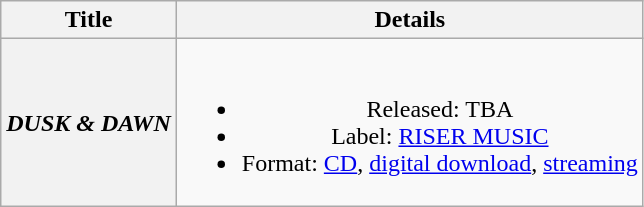<table class="wikitable plainrowheaders" style="text-align:center;">
<tr>
<th scope="col">Title</th>
<th scope="col">Details</th>
</tr>
<tr>
<th scope="row"><em>DUSK & DAWN</em></th>
<td><br><ul><li>Released: TBA</li><li>Label: <a href='#'>RISER MUSIC</a></li><li>Format: <a href='#'>CD</a>, <a href='#'>digital download</a>, <a href='#'>streaming</a></li></ul></td>
</tr>
</table>
